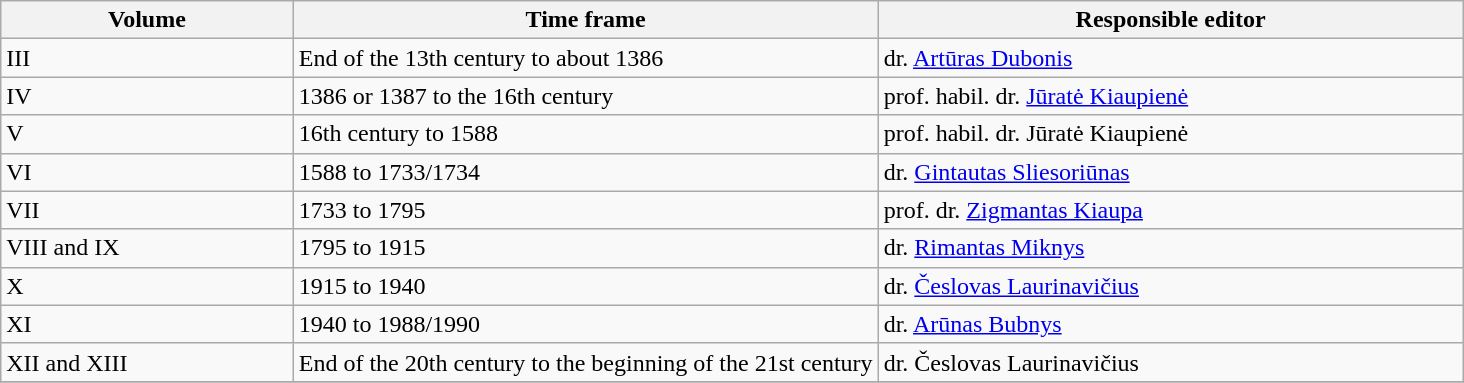<table class="sortable wikitable">
<tr valign=bottom>
<th width=20%>Volume</th>
<th width= 40%>Time frame</th>
<th width=40%>Responsible editor</th>
</tr>
<tr>
<td>III</td>
<td>End of the 13th century to about 1386</td>
<td>dr. <a href='#'>Artūras Dubonis</a></td>
</tr>
<tr>
<td>IV</td>
<td>1386 or 1387 to the 16th century</td>
<td>prof. habil. dr. <a href='#'>Jūratė Kiaupienė</a></td>
</tr>
<tr>
<td>V</td>
<td>16th century to 1588</td>
<td>prof. habil. dr. Jūratė Kiaupienė</td>
</tr>
<tr>
<td>VI</td>
<td>1588 to 1733/1734</td>
<td>dr. <a href='#'>Gintautas Sliesoriūnas</a></td>
</tr>
<tr>
<td>VII</td>
<td>1733 to 1795</td>
<td>prof. dr. <a href='#'>Zigmantas Kiaupa</a></td>
</tr>
<tr>
<td>VIII and IX</td>
<td>1795 to 1915</td>
<td>dr. <a href='#'>Rimantas Miknys</a></td>
</tr>
<tr>
<td>X</td>
<td>1915 to 1940</td>
<td>dr. <a href='#'>Česlovas Laurinavičius</a></td>
</tr>
<tr>
<td>XI</td>
<td>1940 to 1988/1990</td>
<td>dr. <a href='#'>Arūnas Bubnys</a></td>
</tr>
<tr>
<td>XII and XIII</td>
<td>End of the 20th century to the beginning of the 21st century</td>
<td>dr. Česlovas Laurinavičius</td>
</tr>
<tr>
</tr>
</table>
